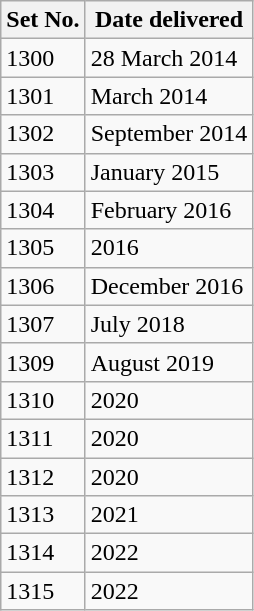<table class="wikitable">
<tr>
<th>Set No.</th>
<th>Date delivered</th>
</tr>
<tr>
<td>1300</td>
<td>28 March 2014</td>
</tr>
<tr>
<td>1301</td>
<td>March 2014</td>
</tr>
<tr>
<td>1302</td>
<td>September 2014</td>
</tr>
<tr>
<td>1303</td>
<td>January 2015</td>
</tr>
<tr>
<td>1304</td>
<td>February 2016</td>
</tr>
<tr>
<td>1305</td>
<td>2016</td>
</tr>
<tr>
<td>1306</td>
<td>December 2016</td>
</tr>
<tr>
<td>1307</td>
<td>July 2018</td>
</tr>
<tr>
<td>1309</td>
<td>August 2019</td>
</tr>
<tr>
<td>1310</td>
<td>2020</td>
</tr>
<tr>
<td>1311</td>
<td>2020</td>
</tr>
<tr>
<td>1312</td>
<td>2020</td>
</tr>
<tr>
<td>1313</td>
<td>2021</td>
</tr>
<tr>
<td>1314</td>
<td>2022</td>
</tr>
<tr>
<td>1315</td>
<td>2022</td>
</tr>
</table>
